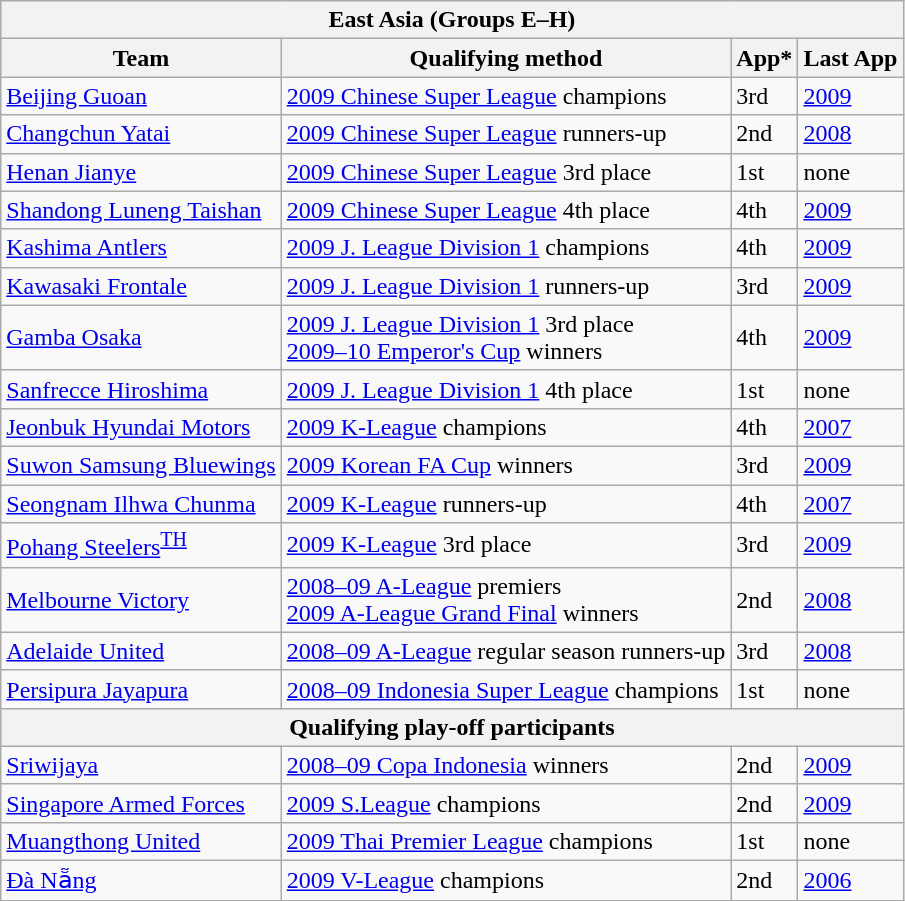<table class="wikitable" style="float:left; margin-right:1em;">
<tr>
<th colspan=4>East Asia (Groups E–H)</th>
</tr>
<tr>
<th>Team</th>
<th>Qualifying method</th>
<th>App*</th>
<th>Last App</th>
</tr>
<tr>
<td> <a href='#'>Beijing Guoan</a></td>
<td><a href='#'>2009 Chinese Super League</a> champions</td>
<td>3rd</td>
<td><a href='#'>2009</a></td>
</tr>
<tr>
<td> <a href='#'>Changchun Yatai</a></td>
<td><a href='#'>2009 Chinese Super League</a> runners-up</td>
<td>2nd</td>
<td><a href='#'>2008</a></td>
</tr>
<tr>
<td> <a href='#'>Henan Jianye</a></td>
<td><a href='#'>2009 Chinese Super League</a> 3rd place</td>
<td>1st</td>
<td>none</td>
</tr>
<tr>
<td> <a href='#'>Shandong Luneng Taishan</a></td>
<td><a href='#'>2009 Chinese Super League</a> 4th place</td>
<td>4th</td>
<td><a href='#'>2009</a></td>
</tr>
<tr>
<td> <a href='#'>Kashima Antlers</a></td>
<td><a href='#'>2009 J. League Division 1</a> champions</td>
<td>4th</td>
<td><a href='#'>2009</a></td>
</tr>
<tr>
<td> <a href='#'>Kawasaki Frontale</a></td>
<td><a href='#'>2009 J. League Division 1</a> runners-up</td>
<td>3rd</td>
<td><a href='#'>2009</a></td>
</tr>
<tr>
<td> <a href='#'>Gamba Osaka</a></td>
<td><a href='#'>2009 J. League Division 1</a> 3rd place<br><a href='#'>2009–10 Emperor's Cup</a> winners</td>
<td>4th</td>
<td><a href='#'>2009</a></td>
</tr>
<tr>
<td> <a href='#'>Sanfrecce Hiroshima</a></td>
<td><a href='#'>2009 J. League Division 1</a> 4th place</td>
<td>1st</td>
<td>none</td>
</tr>
<tr>
<td> <a href='#'>Jeonbuk Hyundai Motors</a></td>
<td><a href='#'>2009 K-League</a> champions</td>
<td>4th</td>
<td><a href='#'>2007</a></td>
</tr>
<tr>
<td> <a href='#'>Suwon Samsung Bluewings</a></td>
<td><a href='#'>2009 Korean FA Cup</a> winners</td>
<td>3rd</td>
<td><a href='#'>2009</a></td>
</tr>
<tr>
<td> <a href='#'>Seongnam Ilhwa Chunma</a></td>
<td><a href='#'>2009 K-League</a> runners-up</td>
<td>4th</td>
<td><a href='#'>2007</a></td>
</tr>
<tr>
<td> <a href='#'>Pohang Steelers</a><sup><a href='#'>TH</a></sup></td>
<td><a href='#'>2009 K-League</a> 3rd place</td>
<td>3rd</td>
<td><a href='#'>2009</a></td>
</tr>
<tr>
<td> <a href='#'>Melbourne Victory</a></td>
<td><a href='#'>2008–09 A-League</a> premiers<br><a href='#'>2009 A-League Grand Final</a> winners</td>
<td>2nd</td>
<td><a href='#'>2008</a></td>
</tr>
<tr>
<td> <a href='#'>Adelaide United</a></td>
<td><a href='#'>2008–09 A-League</a> regular season runners-up</td>
<td>3rd</td>
<td><a href='#'>2008</a></td>
</tr>
<tr>
<td> <a href='#'>Persipura Jayapura</a></td>
<td><a href='#'>2008–09 Indonesia Super League</a> champions</td>
<td>1st</td>
<td>none</td>
</tr>
<tr>
<th colspan=4>Qualifying play-off participants</th>
</tr>
<tr>
<td> <a href='#'>Sriwijaya</a></td>
<td><a href='#'>2008–09 Copa Indonesia</a> winners</td>
<td>2nd</td>
<td><a href='#'>2009</a></td>
</tr>
<tr>
<td> <a href='#'>Singapore Armed Forces</a></td>
<td><a href='#'>2009 S.League</a> champions</td>
<td>2nd</td>
<td><a href='#'>2009</a></td>
</tr>
<tr>
<td> <a href='#'>Muangthong United</a></td>
<td><a href='#'>2009 Thai Premier League</a> champions</td>
<td>1st</td>
<td>none</td>
</tr>
<tr>
<td> <a href='#'>Đà Nẵng</a></td>
<td><a href='#'>2009 V-League</a> champions</td>
<td>2nd</td>
<td><a href='#'>2006</a></td>
</tr>
</table>
